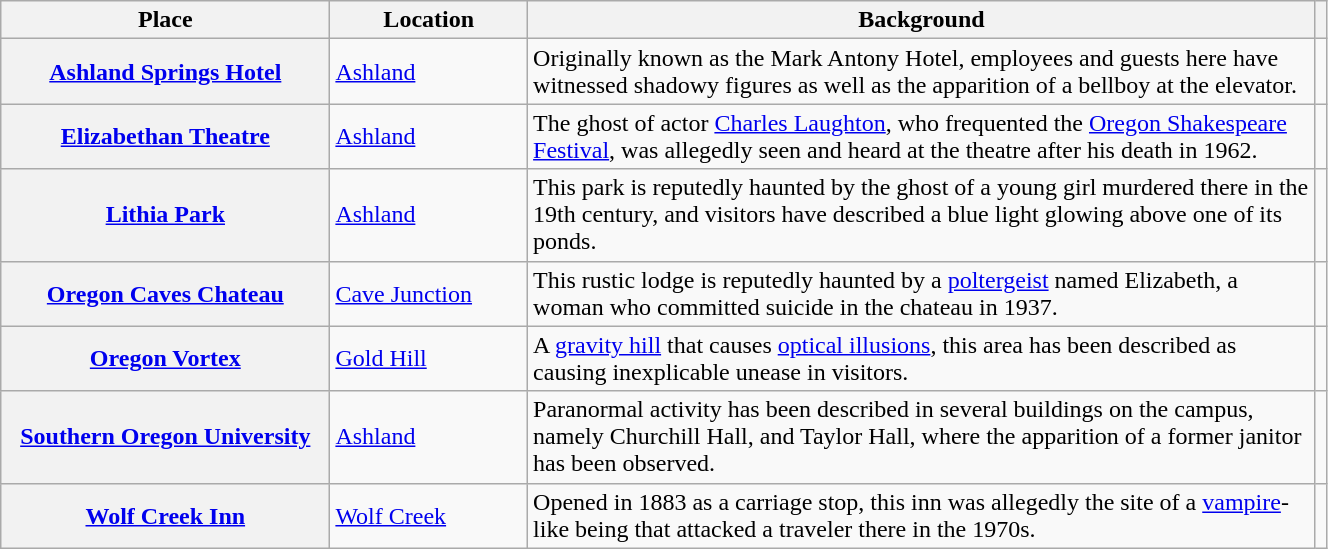<table class="wikitable sortable plainrowheaders" style="width:70%">
<tr>
<th style="width:25%">Place</th>
<th style="width:15%">Location</th>
<th style="width:60%">Background</th>
<th class="unsortable" style="width:3%"></th>
</tr>
<tr>
<th scope="row" style="text-align:center;"><a href='#'>Ashland Springs Hotel</a></th>
<td><a href='#'>Ashland</a></td>
<td>Originally known as the Mark Antony Hotel, employees and guests here have witnessed shadowy figures as well as the apparition of a bellboy at the elevator.</td>
<td style="text-align:center;"></td>
</tr>
<tr>
<th scope="row" style="text-align:center;"><a href='#'>Elizabethan Theatre</a></th>
<td><a href='#'>Ashland</a></td>
<td>The ghost of actor <a href='#'>Charles Laughton</a>, who frequented the <a href='#'>Oregon Shakespeare Festival</a>, was allegedly seen and heard at the theatre after his death in 1962.</td>
<td style="text-align:center;"></td>
</tr>
<tr>
<th scope="row" style="text-align:center;"><a href='#'>Lithia Park</a></th>
<td><a href='#'>Ashland</a></td>
<td>This park is reputedly haunted by the ghost of a young girl murdered there in the 19th century, and visitors have described a blue light glowing above one of its ponds.</td>
<td style="text-align:center;"></td>
</tr>
<tr>
<th scope="row" style="text-align:center;"><a href='#'>Oregon Caves Chateau</a></th>
<td><a href='#'>Cave Junction</a></td>
<td>This rustic lodge is reputedly haunted by a <a href='#'>poltergeist</a> named Elizabeth, a woman who committed suicide in the chateau in 1937.</td>
<td style="text-align:center;"></td>
</tr>
<tr>
<th scope="row" style="text-align:center;"><a href='#'>Oregon Vortex</a></th>
<td><a href='#'>Gold Hill</a></td>
<td>A <a href='#'>gravity hill</a> that causes <a href='#'>optical illusions</a>, this area has been described as causing inexplicable unease in visitors.</td>
<td style="text-align:center;"></td>
</tr>
<tr>
<th scope="row" style="text-align:center;"><a href='#'>Southern Oregon University</a></th>
<td><a href='#'>Ashland</a></td>
<td>Paranormal activity has been described in several buildings on the campus, namely Churchill Hall, and Taylor Hall, where the apparition of a former janitor has been observed.</td>
<td style="text-align:center;"></td>
</tr>
<tr>
<th scope="row" style="text-align:center;"><a href='#'>Wolf Creek Inn</a></th>
<td><a href='#'>Wolf Creek</a></td>
<td>Opened in 1883 as a carriage stop, this inn was allegedly the site of a <a href='#'>vampire</a>-like being that attacked a traveler there in the 1970s.</td>
<td style="text-align:center;"></td>
</tr>
</table>
